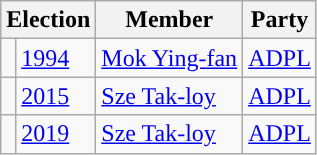<table class="wikitable">
<tr>
<th colspan="2">Election</th>
<th>Member</th>
<th>Party</th>
</tr>
<tr>
<td style="background-color: "></td>
<td><a href='#'>1994</a></td>
<td><a href='#'>Mok Ying-fan</a></td>
<td><a href='#'>ADPL</a></td>
</tr>
<tr>
<td style="background-color: "></td>
<td><a href='#'>2015</a></td>
<td><a href='#'>Sze Tak-loy</a></td>
<td><a href='#'>ADPL</a></td>
</tr>
<tr>
<td style="background-color: "></td>
<td><a href='#'>2019</a></td>
<td><a href='#'>Sze Tak-loy</a></td>
<td><a href='#'>ADPL</a></td>
</tr>
</table>
